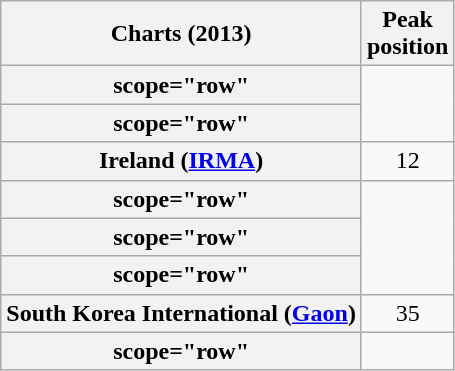<table class="wikitable sortable plainrowheaders" style="text-align:center;">
<tr>
<th scope="col">Charts (2013)</th>
<th scope="col">Peak<br>position</th>
</tr>
<tr>
<th>scope="row"</th>
</tr>
<tr>
<th>scope="row"</th>
</tr>
<tr>
<th scope="row">Ireland (<a href='#'>IRMA</a>)</th>
<td>12</td>
</tr>
<tr>
<th>scope="row"</th>
</tr>
<tr>
<th>scope="row"</th>
</tr>
<tr>
<th>scope="row"</th>
</tr>
<tr>
<th scope="row">South Korea International (<a href='#'>Gaon</a>)</th>
<td>35</td>
</tr>
<tr>
<th>scope="row"</th>
</tr>
</table>
